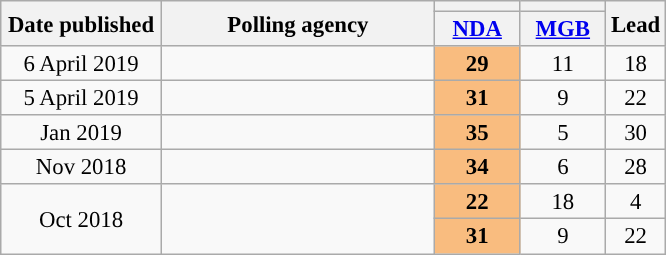<table class="wikitable sortable" style="text-align:center;font-size:95%;line-height:16px">
<tr>
<th rowspan="2" style="width:100px;">Date published</th>
<th rowspan="2" style="width:175px;">Polling agency</th>
<th style="background:"></th>
<th style="background:"></th>
<th rowspan="2">Lead</th>
</tr>
<tr>
<th style="width:50px;" class="unsortable"><a href='#'>NDA</a></th>
<th style="width:50px;" class="unsortable"><a href='#'>MGB</a></th>
</tr>
<tr>
<td>6 April 2019</td>
<td></td>
<td style="background:#F9BC7F"><strong>29</strong></td>
<td>11</td>
<td style="background:">18</td>
</tr>
<tr>
<td>5 April 2019</td>
<td></td>
<td style="background:#F9BC7F"><strong>31</strong></td>
<td>9</td>
<td style="background:"><span>22</span></td>
</tr>
<tr>
<td>Jan 2019</td>
<td> </td>
<td style="background:#F9BC7F"><strong>35</strong></td>
<td>5</td>
<td style="background:"><span>30</span></td>
</tr>
<tr>
<td>Nov 2018</td>
<td></td>
<td style="background:#F9BC7F"><strong>34</strong></td>
<td>6</td>
<td style="background:"><span>28</span></td>
</tr>
<tr>
<td rowspan="2">Oct 2018</td>
<td rowspan="2"></td>
<td style="background:#F9BC7F"><strong>22</strong></td>
<td>18</td>
<td style="background:"><span>4</span></td>
</tr>
<tr>
<td style="background:#F9BC7F"><strong>31</strong></td>
<td>9</td>
<td style="background:"><span>22</span></td>
</tr>
</table>
